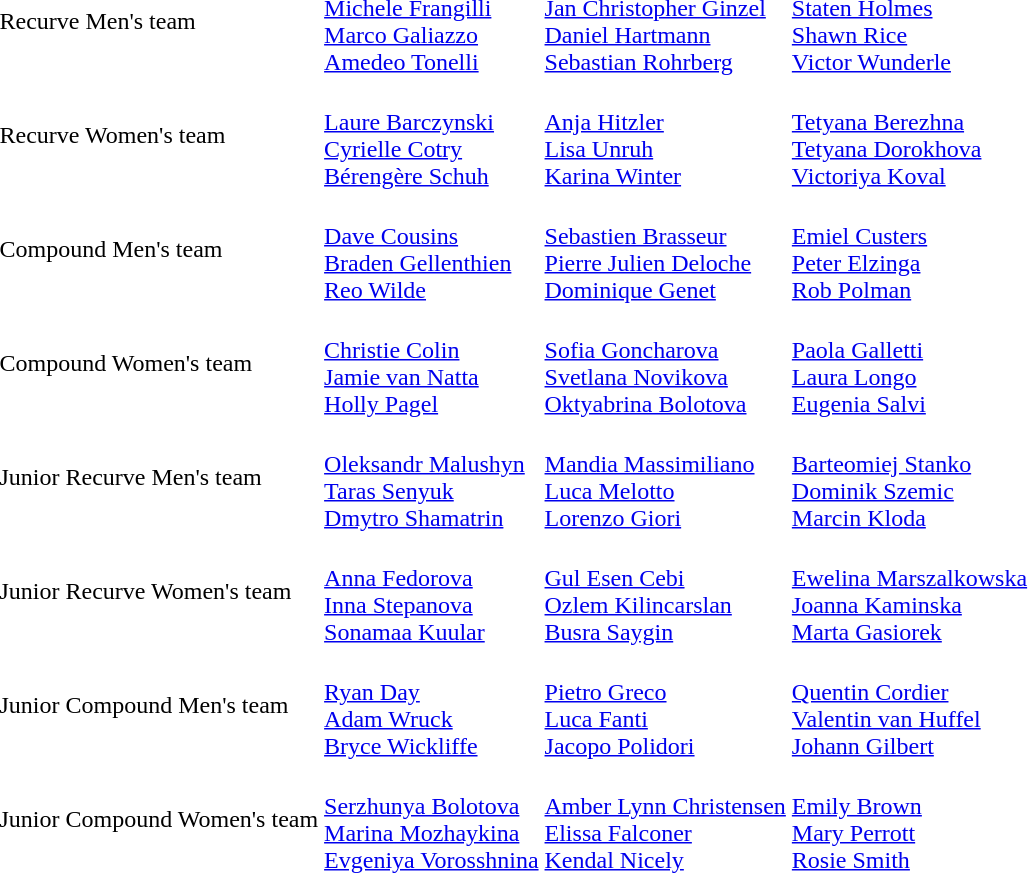<table>
<tr>
<td>Recurve Men's team<br></td>
<td><br><a href='#'>Michele Frangilli</a><br><a href='#'>Marco Galiazzo</a><br><a href='#'>Amedeo Tonelli</a></td>
<td><br><a href='#'>Jan Christopher Ginzel</a><br><a href='#'>Daniel Hartmann</a><br><a href='#'>Sebastian Rohrberg</a></td>
<td><br><a href='#'>Staten Holmes</a><br><a href='#'>Shawn Rice</a><br><a href='#'>Victor Wunderle</a></td>
</tr>
<tr>
<td>Recurve Women's team<br></td>
<td><br><a href='#'>Laure Barczynski</a><br><a href='#'>Cyrielle Cotry</a><br><a href='#'>Bérengère Schuh</a></td>
<td><br><a href='#'>Anja Hitzler</a><br><a href='#'>Lisa Unruh</a><br><a href='#'>Karina Winter</a></td>
<td><br><a href='#'>Tetyana Berezhna</a><br><a href='#'>Tetyana Dorokhova</a><br><a href='#'>Victoriya Koval</a></td>
</tr>
<tr>
<td>Compound Men's team<br></td>
<td><br><a href='#'>Dave Cousins</a><br><a href='#'>Braden Gellenthien</a><br><a href='#'>Reo Wilde</a></td>
<td><br><a href='#'>Sebastien Brasseur</a><br><a href='#'>Pierre Julien Deloche</a><br><a href='#'>Dominique Genet</a></td>
<td><br><a href='#'>Emiel Custers</a><br><a href='#'>Peter Elzinga</a><br><a href='#'>Rob Polman</a></td>
</tr>
<tr>
<td>Compound Women's team<br></td>
<td><br><a href='#'>Christie Colin</a><br><a href='#'>Jamie van Natta</a><br><a href='#'>Holly Pagel</a></td>
<td><br><a href='#'>Sofia Goncharova</a><br><a href='#'>Svetlana Novikova</a><br><a href='#'>Oktyabrina Bolotova</a></td>
<td><br><a href='#'>Paola Galletti</a><br><a href='#'>Laura Longo</a><br><a href='#'>Eugenia Salvi</a></td>
</tr>
<tr>
<td>Junior Recurve Men's team<br></td>
<td><br><a href='#'>Oleksandr Malushyn</a><br><a href='#'>Taras Senyuk</a><br><a href='#'>Dmytro Shamatrin</a></td>
<td><br><a href='#'>Mandia Massimiliano</a><br><a href='#'>Luca Melotto</a><br><a href='#'>Lorenzo Giori</a></td>
<td><br><a href='#'>Barteomiej Stanko</a><br><a href='#'>Dominik Szemic</a><br><a href='#'>Marcin Kloda</a></td>
</tr>
<tr>
<td>Junior Recurve Women's team<br></td>
<td><br><a href='#'>Anna Fedorova</a><br><a href='#'>Inna Stepanova</a><br><a href='#'>Sonamaa Kuular</a></td>
<td><br><a href='#'>Gul Esen Cebi</a><br><a href='#'>Ozlem Kilincarslan</a><br><a href='#'>Busra Saygin</a></td>
<td><br><a href='#'>Ewelina Marszalkowska</a><br><a href='#'>Joanna Kaminska</a><br><a href='#'>Marta Gasiorek</a></td>
</tr>
<tr>
<td>Junior Compound Men's team<br></td>
<td><br><a href='#'>Ryan Day</a><br><a href='#'>Adam Wruck</a><br><a href='#'>Bryce Wickliffe</a></td>
<td><br><a href='#'>Pietro Greco</a><br><a href='#'>Luca Fanti</a><br><a href='#'>Jacopo Polidori</a></td>
<td><br><a href='#'>Quentin Cordier</a><br><a href='#'>Valentin van Huffel</a><br><a href='#'>Johann Gilbert</a></td>
</tr>
<tr>
<td>Junior Compound Women's team<br></td>
<td><br><a href='#'>Serzhunya Bolotova</a><br><a href='#'>Marina Mozhaykina</a><br><a href='#'>Evgeniya Vorosshnina</a></td>
<td><br><a href='#'>Amber Lynn Christensen</a><br><a href='#'>Elissa Falconer</a><br><a href='#'>Kendal Nicely</a></td>
<td><br><a href='#'>Emily Brown</a><br><a href='#'>Mary Perrott</a><br><a href='#'>Rosie Smith</a></td>
</tr>
</table>
